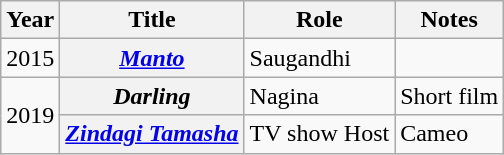<table class="wikitable plainrowheaders">
<tr>
<th>Year</th>
<th>Title</th>
<th>Role</th>
<th>Notes</th>
</tr>
<tr>
<td>2015</td>
<th scope=row><em><a href='#'>Manto</a></em></th>
<td>Saugandhi</td>
<td></td>
</tr>
<tr>
<td rowspan=2>2019</td>
<th scope=row><em>Darling</em></th>
<td>Nagina</td>
<td>Short film</td>
</tr>
<tr>
<th scope=row><em><a href='#'>Zindagi Tamasha</a></em></th>
<td>TV show Host</td>
<td>Cameo</td>
</tr>
</table>
